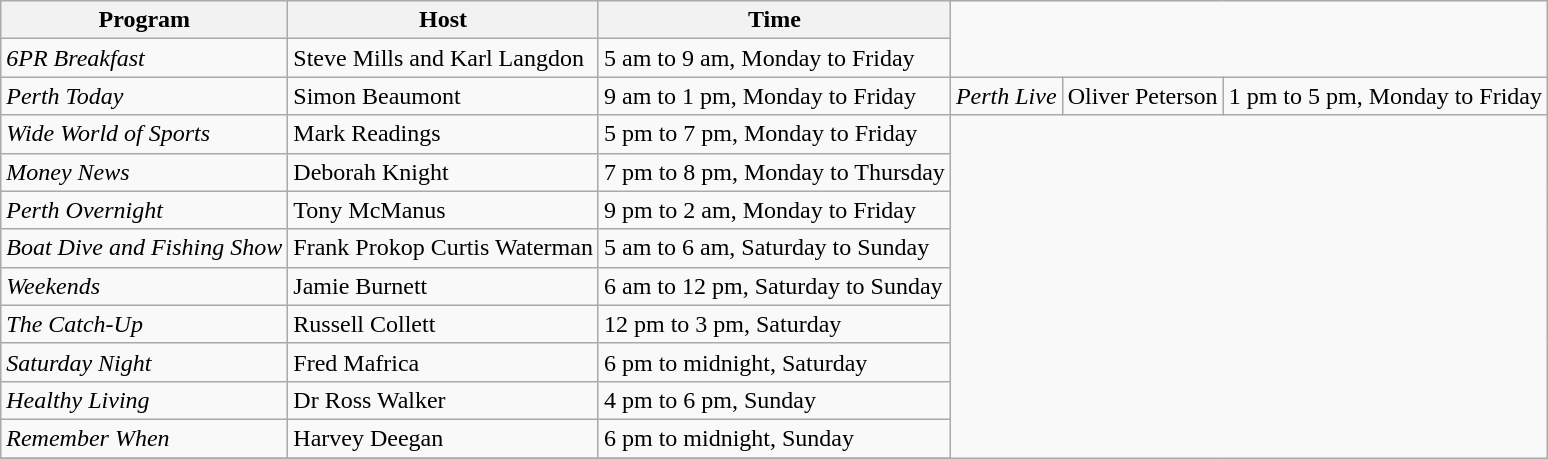<table class="wikitable">
<tr>
<th>Program</th>
<th>Host</th>
<th>Time</th>
</tr>
<tr>
<td><em>6PR Breakfast</em></td>
<td>Steve Mills  and Karl Langdon</td>
<td>5 am to 9 am, Monday to Friday</td>
</tr>
<tr>
<td><em>Perth Today</em></td>
<td>Simon Beaumont</td>
<td>9 am to 1 pm, Monday to Friday</td>
<td><em>Perth Live</em></td>
<td>Oliver Peterson</td>
<td>1 pm to 5 pm, Monday to Friday</td>
</tr>
<tr>
<td><em>Wide World of Sports</em></td>
<td>Mark Readings</td>
<td>5 pm to 7 pm, Monday to Friday</td>
</tr>
<tr>
<td><em>Money News</em></td>
<td>Deborah Knight</td>
<td>7 pm to 8 pm, Monday to Thursday</td>
</tr>
<tr>
<td><em>Perth Overnight</em></td>
<td>Tony McManus</td>
<td>9 pm to 2 am, Monday to Friday</td>
</tr>
<tr>
<td><em>Boat Dive and Fishing Show</em></td>
<td>Frank Prokop Curtis Waterman</td>
<td>5 am to 6 am, Saturday to Sunday</td>
</tr>
<tr>
<td><em>Weekends</em></td>
<td>Jamie Burnett</td>
<td>6 am to 12 pm, Saturday to Sunday</td>
</tr>
<tr>
<td><em>The Catch-Up</em></td>
<td>Russell Collett</td>
<td>12 pm to 3 pm, Saturday</td>
</tr>
<tr>
<td><em>Saturday Night</em></td>
<td>Fred Mafrica</td>
<td>6 pm to midnight, Saturday</td>
</tr>
<tr>
<td><em>Healthy Living</em></td>
<td>Dr Ross Walker</td>
<td>4 pm to 6 pm, Sunday</td>
</tr>
<tr>
<td><em>Remember When</em></td>
<td>Harvey Deegan</td>
<td>6 pm to midnight, Sunday</td>
</tr>
<tr>
</tr>
</table>
